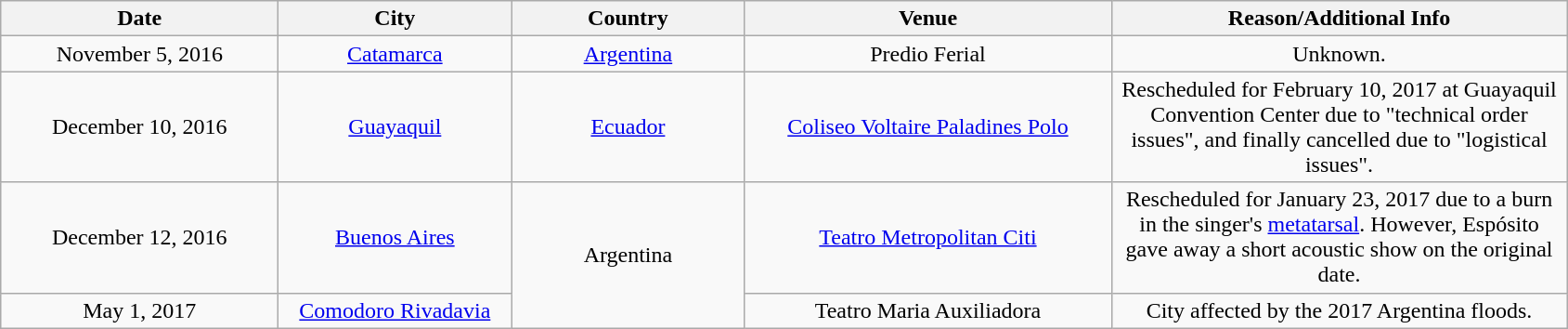<table class="wikitable" style="text-align:center;">
<tr>
<th scope="col" style="width:12em;">Date</th>
<th scope="col" style="width:10em;">City</th>
<th scope="col" style="width:10em;">Country</th>
<th scope="col" style="width:16em;">Venue</th>
<th scope="col" style="width:20em;">Reason/Additional Info</th>
</tr>
<tr>
<td>November 5, 2016</td>
<td><a href='#'>Catamarca</a></td>
<td><a href='#'>Argentina</a></td>
<td>Predio Ferial</td>
<td>Unknown.</td>
</tr>
<tr>
<td>December 10, 2016</td>
<td><a href='#'>Guayaquil</a></td>
<td><a href='#'>Ecuador</a></td>
<td><a href='#'>Coliseo Voltaire Paladines Polo</a></td>
<td>Rescheduled for February 10, 2017 at Guayaquil Convention Center due to "technical order issues", and finally cancelled due to "logistical issues".</td>
</tr>
<tr>
<td>December 12, 2016</td>
<td><a href='#'>Buenos Aires</a></td>
<td rowspan="2">Argentina</td>
<td><a href='#'>Teatro Metropolitan Citi</a></td>
<td>Rescheduled for January 23, 2017 due to a burn in the singer's <a href='#'>metatarsal</a>. However, Espósito gave away a short acoustic show on the original date.</td>
</tr>
<tr>
<td>May 1, 2017</td>
<td><a href='#'>Comodoro Rivadavia</a></td>
<td>Teatro Maria Auxiliadora</td>
<td>City affected by the 2017 Argentina floods.</td>
</tr>
</table>
